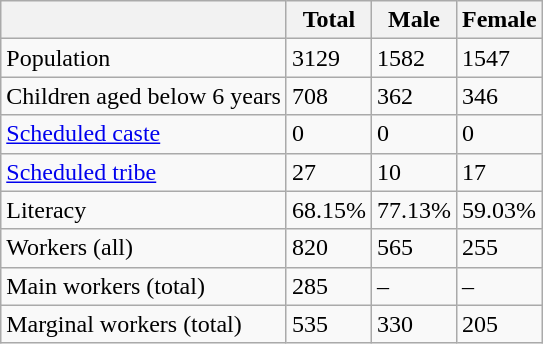<table class="wikitable sortable">
<tr>
<th></th>
<th>Total</th>
<th>Male</th>
<th>Female</th>
</tr>
<tr>
<td>Population</td>
<td>3129</td>
<td>1582</td>
<td>1547</td>
</tr>
<tr>
<td>Children aged below 6 years</td>
<td>708</td>
<td>362</td>
<td>346</td>
</tr>
<tr>
<td><a href='#'>Scheduled caste</a></td>
<td>0</td>
<td>0</td>
<td>0</td>
</tr>
<tr>
<td><a href='#'>Scheduled tribe</a></td>
<td>27</td>
<td>10</td>
<td>17</td>
</tr>
<tr>
<td>Literacy</td>
<td>68.15%</td>
<td>77.13%</td>
<td>59.03%</td>
</tr>
<tr>
<td>Workers (all)</td>
<td>820</td>
<td>565</td>
<td>255</td>
</tr>
<tr>
<td>Main workers (total)</td>
<td>285</td>
<td>–</td>
<td>–</td>
</tr>
<tr>
<td>Marginal workers (total)</td>
<td>535</td>
<td>330</td>
<td>205</td>
</tr>
</table>
